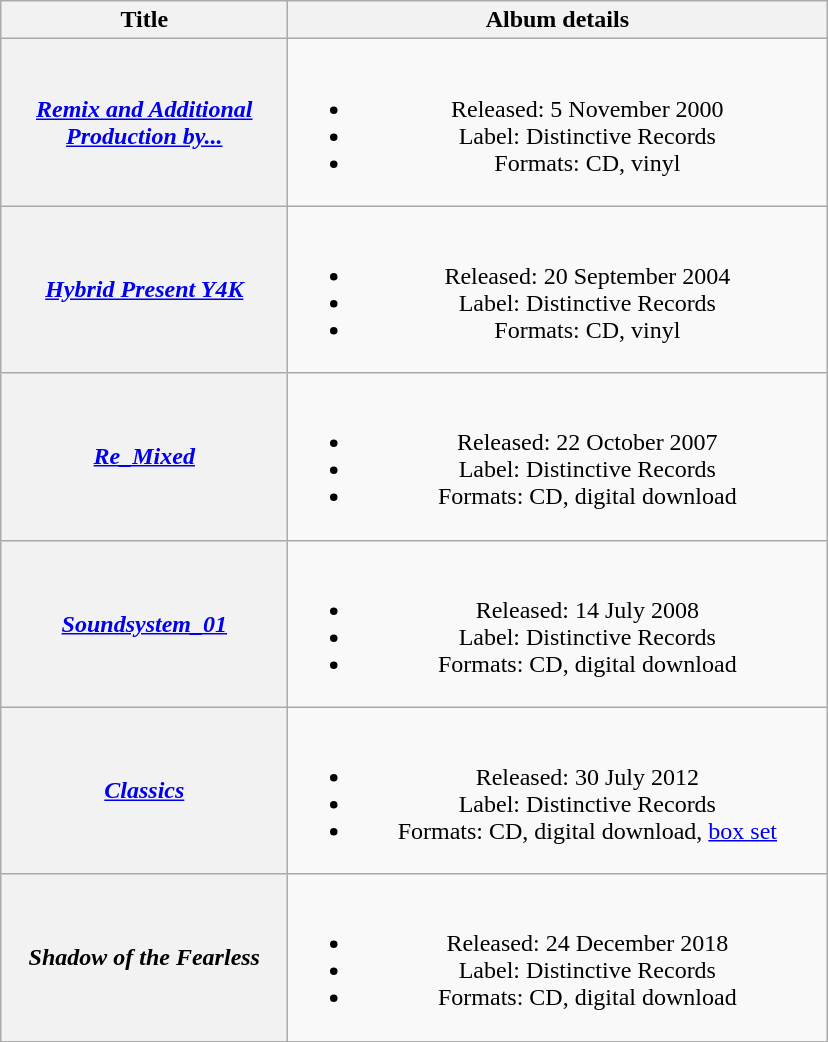<table class="wikitable plainrowheaders" style="text-align:center;">
<tr>
<th scope="col" rowspan="1" style="width:11.5em;">Title</th>
<th scope="col" rowspan="1" style="width:22em;">Album details</th>
</tr>
<tr>
<th scope="row"><em><a href='#'>Remix and Additional Production by...</a></em></th>
<td><br><ul><li>Released: 5 November 2000</li><li>Label: Distinctive Records</li><li>Formats: CD, vinyl</li></ul></td>
</tr>
<tr>
<th scope="row"><em><a href='#'>Hybrid Present Y4K</a></em></th>
<td><br><ul><li>Released: 20 September 2004</li><li>Label: Distinctive Records</li><li>Formats: CD, vinyl</li></ul></td>
</tr>
<tr>
<th scope="row"><em><a href='#'>Re_Mixed</a></em></th>
<td><br><ul><li>Released: 22 October 2007</li><li>Label: Distinctive Records</li><li>Formats: CD, digital download</li></ul></td>
</tr>
<tr>
<th scope="row"><em><a href='#'>Soundsystem_01</a></em></th>
<td><br><ul><li>Released: 14 July 2008</li><li>Label: Distinctive Records</li><li>Formats: CD, digital download</li></ul></td>
</tr>
<tr>
<th scope="row"><em><a href='#'>Classics</a></em></th>
<td><br><ul><li>Released: 30 July 2012</li><li>Label: Distinctive Records</li><li>Formats: CD, digital download, <a href='#'>box set</a></li></ul></td>
</tr>
<tr>
<th scope="row"><em>Shadow of the Fearless</em></th>
<td><br><ul><li>Released: 24 December 2018</li><li>Label: Distinctive Records</li><li>Formats: CD, digital download</li></ul></td>
</tr>
<tr>
</tr>
</table>
